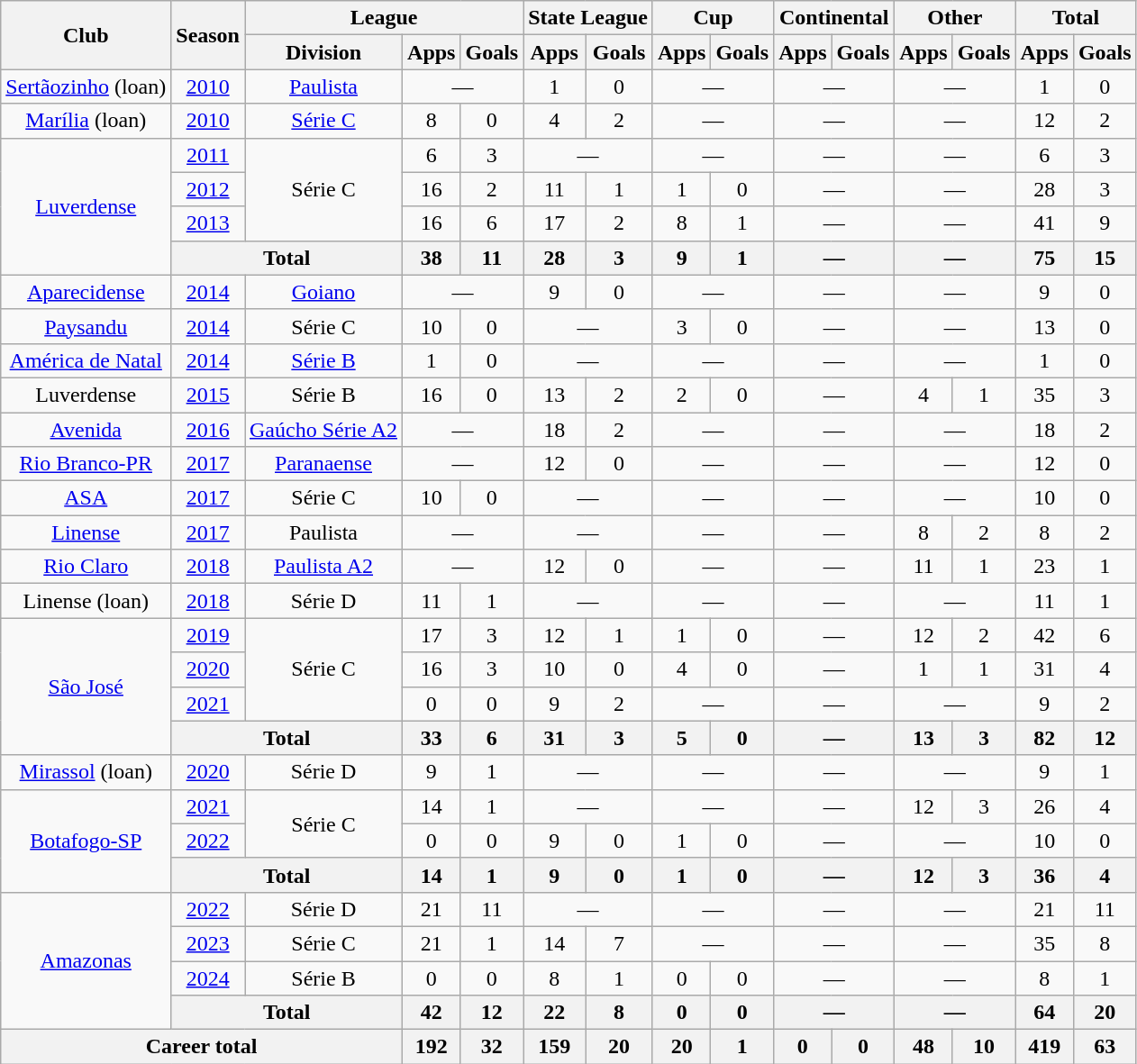<table class="wikitable" style="text-align: center">
<tr>
<th rowspan="2">Club</th>
<th rowspan="2">Season</th>
<th colspan="3">League</th>
<th colspan="2">State League</th>
<th colspan="2">Cup</th>
<th colspan="2">Continental</th>
<th colspan="2">Other</th>
<th colspan="2">Total</th>
</tr>
<tr>
<th>Division</th>
<th>Apps</th>
<th>Goals</th>
<th>Apps</th>
<th>Goals</th>
<th>Apps</th>
<th>Goals</th>
<th>Apps</th>
<th>Goals</th>
<th>Apps</th>
<th>Goals</th>
<th>Apps</th>
<th>Goals</th>
</tr>
<tr>
<td><a href='#'>Sertãozinho</a> (loan)</td>
<td><a href='#'>2010</a></td>
<td><a href='#'>Paulista</a></td>
<td colspan="2">—</td>
<td>1</td>
<td>0</td>
<td colspan="2">—</td>
<td colspan="2">—</td>
<td colspan="2">—</td>
<td>1</td>
<td>0</td>
</tr>
<tr>
<td><a href='#'>Marília</a> (loan)</td>
<td><a href='#'>2010</a></td>
<td><a href='#'>Série C</a></td>
<td>8</td>
<td>0</td>
<td>4</td>
<td>2</td>
<td colspan="2">—</td>
<td colspan="2">—</td>
<td colspan="2">—</td>
<td>12</td>
<td>2</td>
</tr>
<tr>
<td rowspan="4"><a href='#'>Luverdense</a></td>
<td><a href='#'>2011</a></td>
<td rowspan="3">Série C</td>
<td>6</td>
<td>3</td>
<td colspan="2">—</td>
<td colspan="2">—</td>
<td colspan="2">—</td>
<td colspan="2">—</td>
<td>6</td>
<td>3</td>
</tr>
<tr>
<td><a href='#'>2012</a></td>
<td>16</td>
<td>2</td>
<td>11</td>
<td>1</td>
<td>1</td>
<td>0</td>
<td colspan="2">—</td>
<td colspan="2">—</td>
<td>28</td>
<td>3</td>
</tr>
<tr>
<td><a href='#'>2013</a></td>
<td>16</td>
<td>6</td>
<td>17</td>
<td>2</td>
<td>8</td>
<td>1</td>
<td colspan="2">—</td>
<td colspan="2">—</td>
<td>41</td>
<td>9</td>
</tr>
<tr>
<th colspan="2">Total</th>
<th>38</th>
<th>11</th>
<th>28</th>
<th>3</th>
<th>9</th>
<th>1</th>
<th colspan="2">—</th>
<th colspan="2">—</th>
<th>75</th>
<th>15</th>
</tr>
<tr>
<td><a href='#'>Aparecidense</a></td>
<td><a href='#'>2014</a></td>
<td><a href='#'>Goiano</a></td>
<td colspan="2">—</td>
<td>9</td>
<td>0</td>
<td colspan="2">—</td>
<td colspan="2">—</td>
<td colspan="2">—</td>
<td>9</td>
<td>0</td>
</tr>
<tr>
<td><a href='#'>Paysandu</a></td>
<td><a href='#'>2014</a></td>
<td>Série C</td>
<td>10</td>
<td>0</td>
<td colspan="2">—</td>
<td>3</td>
<td>0</td>
<td colspan="2">—</td>
<td colspan="2">—</td>
<td>13</td>
<td>0</td>
</tr>
<tr>
<td><a href='#'>América de Natal</a></td>
<td><a href='#'>2014</a></td>
<td><a href='#'>Série B</a></td>
<td>1</td>
<td>0</td>
<td colspan="2">—</td>
<td colspan="2">—</td>
<td colspan="2">—</td>
<td colspan="2">—</td>
<td>1</td>
<td>0</td>
</tr>
<tr>
<td>Luverdense</td>
<td><a href='#'>2015</a></td>
<td>Série B</td>
<td>16</td>
<td>0</td>
<td>13</td>
<td>2</td>
<td>2</td>
<td>0</td>
<td colspan="2">—</td>
<td>4</td>
<td>1</td>
<td>35</td>
<td>3</td>
</tr>
<tr>
<td><a href='#'>Avenida</a></td>
<td><a href='#'>2016</a></td>
<td><a href='#'>Gaúcho Série A2</a></td>
<td colspan="2">—</td>
<td>18</td>
<td>2</td>
<td colspan="2">—</td>
<td colspan="2">—</td>
<td colspan="2">—</td>
<td>18</td>
<td>2</td>
</tr>
<tr>
<td><a href='#'>Rio Branco-PR</a></td>
<td><a href='#'>2017</a></td>
<td><a href='#'>Paranaense</a></td>
<td colspan="2">—</td>
<td>12</td>
<td>0</td>
<td colspan="2">—</td>
<td colspan="2">—</td>
<td colspan="2">—</td>
<td>12</td>
<td>0</td>
</tr>
<tr>
<td><a href='#'>ASA</a></td>
<td><a href='#'>2017</a></td>
<td>Série C</td>
<td>10</td>
<td>0</td>
<td colspan="2">—</td>
<td colspan="2">—</td>
<td colspan="2">—</td>
<td colspan="2">—</td>
<td>10</td>
<td>0</td>
</tr>
<tr>
<td><a href='#'>Linense</a></td>
<td><a href='#'>2017</a></td>
<td>Paulista</td>
<td colspan="2">—</td>
<td colspan="2">—</td>
<td colspan="2">—</td>
<td colspan="2">—</td>
<td>8</td>
<td>2</td>
<td>8</td>
<td>2</td>
</tr>
<tr>
<td><a href='#'>Rio Claro</a></td>
<td><a href='#'>2018</a></td>
<td><a href='#'>Paulista A2</a></td>
<td colspan="2">—</td>
<td>12</td>
<td>0</td>
<td colspan="2">—</td>
<td colspan="2">—</td>
<td>11</td>
<td>1</td>
<td>23</td>
<td>1</td>
</tr>
<tr>
<td>Linense (loan)</td>
<td><a href='#'>2018</a></td>
<td>Série D</td>
<td>11</td>
<td>1</td>
<td colspan="2">—</td>
<td colspan="2">—</td>
<td colspan="2">—</td>
<td colspan="2">—</td>
<td>11</td>
<td>1</td>
</tr>
<tr>
<td rowspan="4"><a href='#'>São José</a></td>
<td><a href='#'>2019</a></td>
<td rowspan="3">Série C</td>
<td>17</td>
<td>3</td>
<td>12</td>
<td>1</td>
<td>1</td>
<td>0</td>
<td colspan="2">—</td>
<td>12</td>
<td>2</td>
<td>42</td>
<td>6</td>
</tr>
<tr>
<td><a href='#'>2020</a></td>
<td>16</td>
<td>3</td>
<td>10</td>
<td>0</td>
<td>4</td>
<td>0</td>
<td colspan="2">—</td>
<td>1</td>
<td>1</td>
<td>31</td>
<td>4</td>
</tr>
<tr>
<td><a href='#'>2021</a></td>
<td>0</td>
<td>0</td>
<td>9</td>
<td>2</td>
<td colspan="2">—</td>
<td colspan="2">—</td>
<td colspan="2">—</td>
<td>9</td>
<td>2</td>
</tr>
<tr>
<th colspan="2">Total</th>
<th>33</th>
<th>6</th>
<th>31</th>
<th>3</th>
<th>5</th>
<th>0</th>
<th colspan="2">—</th>
<th>13</th>
<th>3</th>
<th>82</th>
<th>12</th>
</tr>
<tr>
<td><a href='#'>Mirassol</a> (loan)</td>
<td><a href='#'>2020</a></td>
<td>Série D</td>
<td>9</td>
<td>1</td>
<td colspan="2">—</td>
<td colspan="2">—</td>
<td colspan="2">—</td>
<td colspan="2">—</td>
<td>9</td>
<td>1</td>
</tr>
<tr>
<td rowspan="3"><a href='#'>Botafogo-SP</a></td>
<td><a href='#'>2021</a></td>
<td rowspan="2">Série C</td>
<td>14</td>
<td>1</td>
<td colspan="2">—</td>
<td colspan="2">—</td>
<td colspan="2">—</td>
<td>12</td>
<td>3</td>
<td>26</td>
<td>4</td>
</tr>
<tr>
<td><a href='#'>2022</a></td>
<td>0</td>
<td>0</td>
<td>9</td>
<td>0</td>
<td>1</td>
<td>0</td>
<td colspan="2">—</td>
<td colspan="2">—</td>
<td>10</td>
<td>0</td>
</tr>
<tr>
<th colspan="2">Total</th>
<th>14</th>
<th>1</th>
<th>9</th>
<th>0</th>
<th>1</th>
<th>0</th>
<th colspan="2">—</th>
<th>12</th>
<th>3</th>
<th>36</th>
<th>4</th>
</tr>
<tr>
<td rowspan="4"><a href='#'>Amazonas</a></td>
<td><a href='#'>2022</a></td>
<td>Série D</td>
<td>21</td>
<td>11</td>
<td colspan="2">—</td>
<td colspan="2">—</td>
<td colspan="2">—</td>
<td colspan="2">—</td>
<td>21</td>
<td>11</td>
</tr>
<tr>
<td><a href='#'>2023</a></td>
<td>Série C</td>
<td>21</td>
<td>1</td>
<td>14</td>
<td>7</td>
<td colspan="2">—</td>
<td colspan="2">—</td>
<td colspan="2">—</td>
<td>35</td>
<td>8</td>
</tr>
<tr>
<td><a href='#'>2024</a></td>
<td>Série B</td>
<td>0</td>
<td>0</td>
<td>8</td>
<td>1</td>
<td>0</td>
<td>0</td>
<td colspan="2">—</td>
<td colspan="2">—</td>
<td>8</td>
<td>1</td>
</tr>
<tr>
<th colspan="2">Total</th>
<th>42</th>
<th>12</th>
<th>22</th>
<th>8</th>
<th>0</th>
<th>0</th>
<th colspan="2">—</th>
<th colspan="2">—</th>
<th>64</th>
<th>20</th>
</tr>
<tr>
<th colspan="3"><strong>Career total</strong></th>
<th>192</th>
<th>32</th>
<th>159</th>
<th>20</th>
<th>20</th>
<th>1</th>
<th>0</th>
<th>0</th>
<th>48</th>
<th>10</th>
<th>419</th>
<th>63</th>
</tr>
</table>
